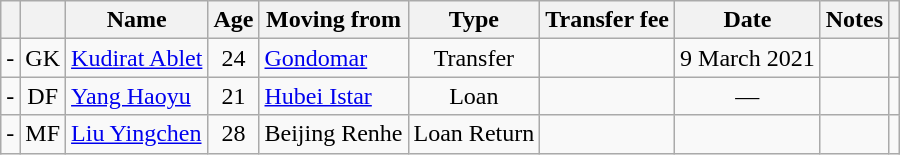<table class="wikitable" style="text-align: center">
<tr>
<th></th>
<th></th>
<th>Name</th>
<th>Age</th>
<th>Moving from</th>
<th>Type</th>
<th>Transfer fee</th>
<th>Date</th>
<th>Notes</th>
<th></th>
</tr>
<tr>
<td>-</td>
<td>GK</td>
<td align="left"> <a href='#'>Kudirat Ablet</a></td>
<td>24</td>
<td align="left"> <a href='#'>Gondomar</a></td>
<td>Transfer</td>
<td></td>
<td>9 March 2021</td>
<td></td>
<td></td>
</tr>
<tr>
<td>-</td>
<td>DF</td>
<td align="left"> <a href='#'>Yang Haoyu</a></td>
<td>21</td>
<td align="left"> <a href='#'>Hubei Istar</a></td>
<td>Loan</td>
<td></td>
<td>—</td>
<td></td>
<td></td>
</tr>
<tr>
<td>-</td>
<td>MF</td>
<td align="left"> <a href='#'>Liu Yingchen</a></td>
<td>28</td>
<td align="left"> Beijing Renhe</td>
<td>Loan Return</td>
<td></td>
<td></td>
<td></td>
<td></td>
</tr>
</table>
